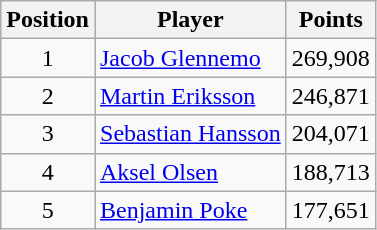<table class=wikitable>
<tr>
<th>Position</th>
<th>Player</th>
<th>Points</th>
</tr>
<tr>
<td align=center>1</td>
<td> <a href='#'>Jacob Glennemo</a></td>
<td align=center>269,908</td>
</tr>
<tr>
<td align=center>2</td>
<td> <a href='#'>Martin Eriksson</a></td>
<td align=center>246,871</td>
</tr>
<tr>
<td align=center>3</td>
<td> <a href='#'>Sebastian Hansson</a></td>
<td align=center>204,071</td>
</tr>
<tr>
<td align=center>4</td>
<td> <a href='#'>Aksel Olsen</a></td>
<td align=center>188,713</td>
</tr>
<tr>
<td align=center>5</td>
<td> <a href='#'>Benjamin Poke</a></td>
<td align=center>177,651</td>
</tr>
</table>
